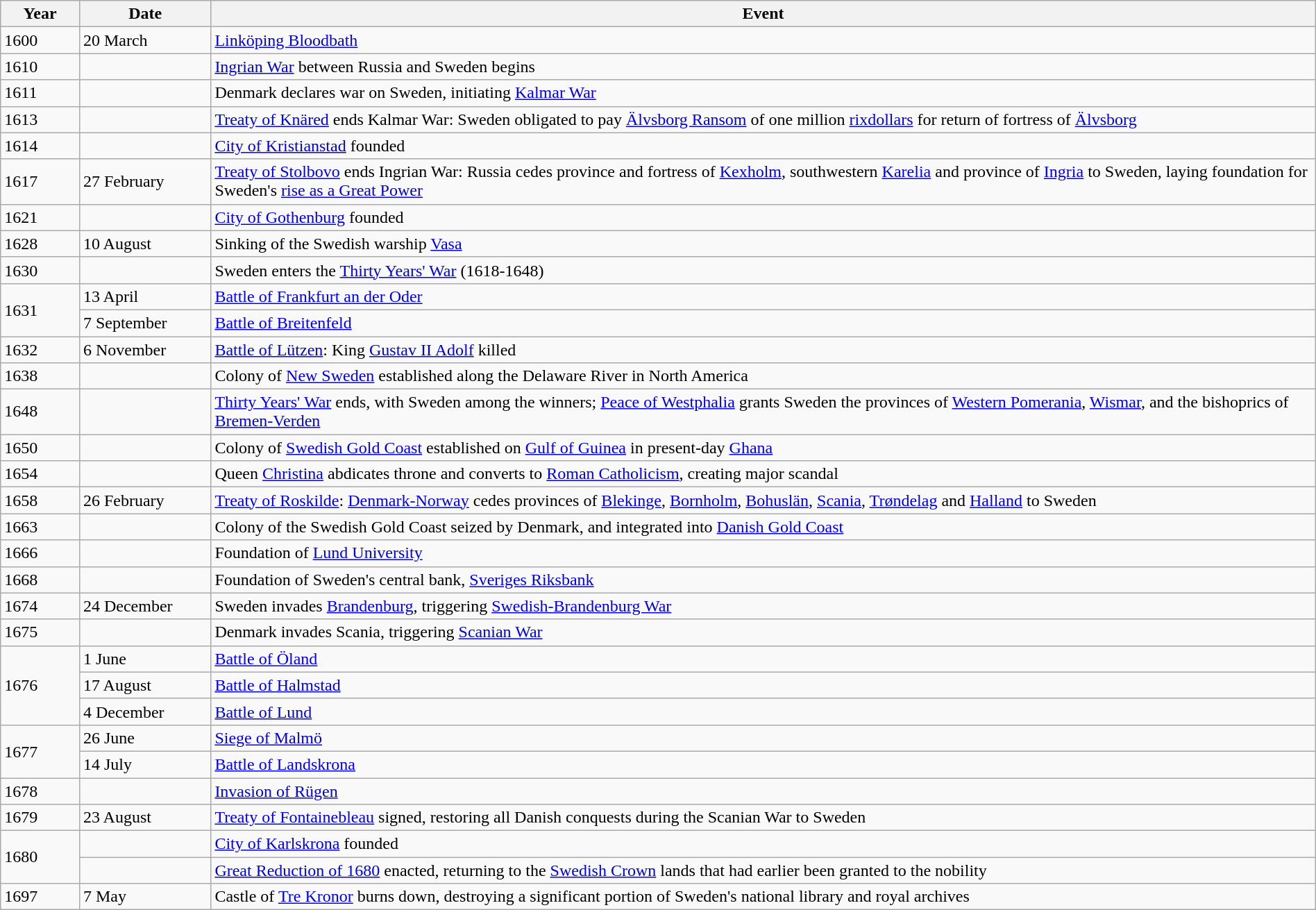<table class="wikitable" width="100%">
<tr>
<th style="width: 6%;">Year</th>
<th style="width: 10%;">Date</th>
<th>Event</th>
</tr>
<tr>
<td>1600</td>
<td>20 March</td>
<td><a href='#'>Linköping Bloodbath</a></td>
</tr>
<tr>
<td>1610</td>
<td></td>
<td><a href='#'>Ingrian War</a> between Russia and Sweden begins</td>
</tr>
<tr>
<td>1611</td>
<td></td>
<td>Denmark declares war on Sweden, initiating <a href='#'>Kalmar War</a></td>
</tr>
<tr>
<td>1613</td>
<td></td>
<td><a href='#'>Treaty of Knäred</a> ends Kalmar War: Sweden obligated to pay <a href='#'>Älvsborg Ransom</a> of one million <a href='#'>rixdollars</a> for return of fortress of <a href='#'>Älvsborg</a></td>
</tr>
<tr>
<td>1614</td>
<td></td>
<td><a href='#'>City of Kristianstad</a> founded</td>
</tr>
<tr>
<td>1617</td>
<td>27 February</td>
<td><a href='#'>Treaty of Stolbovo</a> ends Ingrian War: Russia cedes province and fortress of <a href='#'>Kexholm</a>, southwestern <a href='#'>Karelia</a> and province of <a href='#'>Ingria</a> to Sweden, laying foundation for Sweden's <a href='#'>rise as a Great Power</a></td>
</tr>
<tr>
<td>1621</td>
<td></td>
<td><a href='#'>City of Gothenburg</a> founded</td>
</tr>
<tr>
<td>1628</td>
<td>10 August</td>
<td>Sinking of the Swedish warship <a href='#'>Vasa</a></td>
</tr>
<tr>
<td>1630</td>
<td></td>
<td>Sweden enters the <a href='#'>Thirty Years' War</a> (1618-1648)</td>
</tr>
<tr>
<td rowspan="2">1631</td>
<td>13 April</td>
<td><a href='#'>Battle of Frankfurt an der Oder</a></td>
</tr>
<tr>
<td>7 September</td>
<td><a href='#'>Battle of Breitenfeld</a></td>
</tr>
<tr>
<td>1632</td>
<td>6 November</td>
<td><a href='#'>Battle of Lützen</a>: King <a href='#'>Gustav II Adolf</a> killed</td>
</tr>
<tr>
<td>1638</td>
<td></td>
<td>Colony of <a href='#'>New Sweden</a> established along the Delaware River in North America</td>
</tr>
<tr>
<td>1648</td>
<td></td>
<td><a href='#'>Thirty Years' War</a> ends, with Sweden among the winners; <a href='#'>Peace of Westphalia</a> grants Sweden the provinces of <a href='#'>Western Pomerania</a>, <a href='#'>Wismar</a>, and the bishoprics of <a href='#'>Bremen-Verden</a></td>
</tr>
<tr>
<td>1650</td>
<td></td>
<td>Colony of <a href='#'>Swedish Gold Coast</a> established on <a href='#'>Gulf of Guinea</a> in present-day <a href='#'>Ghana</a></td>
</tr>
<tr>
<td>1654</td>
<td></td>
<td>Queen <a href='#'>Christina</a> abdicates throne and converts to <a href='#'>Roman Catholicism</a>, creating major scandal</td>
</tr>
<tr>
<td>1658</td>
<td>26 February</td>
<td><a href='#'>Treaty of Roskilde</a>: <a href='#'>Denmark-Norway</a> cedes provinces of <a href='#'>Blekinge</a>, <a href='#'>Bornholm</a>, <a href='#'>Bohuslän</a>, <a href='#'>Scania</a>, <a href='#'>Trøndelag</a> and <a href='#'>Halland</a> to Sweden</td>
</tr>
<tr>
<td>1663</td>
<td></td>
<td>Colony of the Swedish Gold Coast seized by Denmark, and integrated into <a href='#'>Danish Gold Coast</a></td>
</tr>
<tr>
<td>1666</td>
<td></td>
<td>Foundation of <a href='#'>Lund University</a></td>
</tr>
<tr>
<td>1668</td>
<td></td>
<td>Foundation of Sweden's central bank, <a href='#'>Sveriges Riksbank</a></td>
</tr>
<tr>
<td>1674</td>
<td>24 December</td>
<td>Sweden invades <a href='#'>Brandenburg</a>, triggering <a href='#'>Swedish-Brandenburg War</a></td>
</tr>
<tr>
<td>1675</td>
<td></td>
<td>Denmark invades Scania, triggering <a href='#'>Scanian War</a></td>
</tr>
<tr>
<td rowspan="3">1676</td>
<td>1 June</td>
<td><a href='#'>Battle of Öland</a></td>
</tr>
<tr>
<td>17 August</td>
<td><a href='#'>Battle of Halmstad</a></td>
</tr>
<tr>
<td>4 December</td>
<td><a href='#'>Battle of Lund</a></td>
</tr>
<tr>
<td rowspan="2">1677</td>
<td>26 June</td>
<td><a href='#'>Siege of Malmö</a></td>
</tr>
<tr>
<td>14 July</td>
<td><a href='#'>Battle of Landskrona</a></td>
</tr>
<tr>
<td>1678</td>
<td></td>
<td><a href='#'>Invasion of Rügen</a></td>
</tr>
<tr>
<td>1679</td>
<td>23 August</td>
<td><a href='#'>Treaty of Fontainebleau</a> signed, restoring all Danish conquests during the Scanian War to Sweden</td>
</tr>
<tr>
<td rowspan="2">1680</td>
<td></td>
<td><a href='#'>City of Karlskrona</a> founded</td>
</tr>
<tr>
<td></td>
<td><a href='#'>Great Reduction of 1680</a> enacted, returning to the <a href='#'>Swedish Crown</a> lands that had earlier been granted to the nobility</td>
</tr>
<tr>
<td>1697</td>
<td>7 May</td>
<td>Castle of <a href='#'>Tre Kronor</a> burns down, destroying a significant portion of Sweden's national library and royal archives</td>
</tr>
</table>
